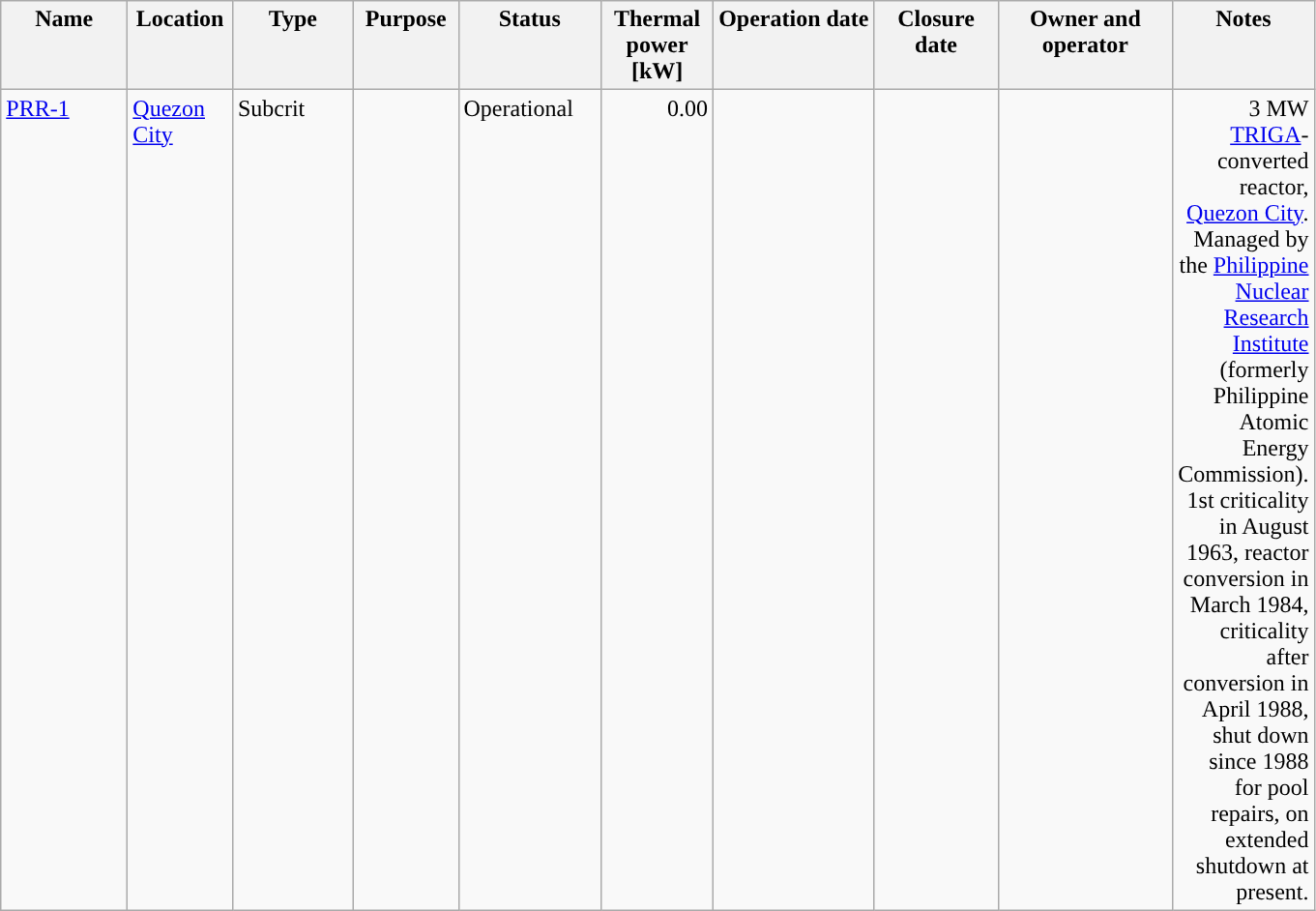<table class="wikitable" >
<tr valign="top">
<th width="80">Name</th>
<th width="65">Location</th>
<th width="76">Type</th>
<th width="65">Purpose</th>
<th width="91">Status</th>
<th width="70“">Thermal power [kW]</th>
<th width=„67“>Operation date</th>
<th width="78“">Closure date</th>
<th width="113“">Owner and operator</th>
<th width="65">Notes</th>
</tr>
<tr valign="top">
<td><a href='#'>PRR-1</a></td>
<td><a href='#'>Quezon City</a></td>
<td>Subcrit</td>
<td></td>
<td>Operational</td>
<td align="right">0.00</td>
<td> </td>
<td></td>
<td></td>
<td align="right">3 MW <a href='#'>TRIGA</a>-converted reactor, <a href='#'>Quezon City</a>. Managed by the <a href='#'>Philippine Nuclear Research Institute</a> (formerly Philippine Atomic Energy Commission). 1st criticality in August 1963, reactor conversion in March 1984, criticality after conversion in April 1988, shut down since 1988 for pool repairs, on extended shutdown at present.</td>
</tr>
</table>
